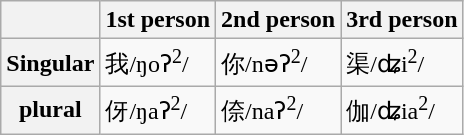<table class="wikitable">
<tr>
<th></th>
<th>1st person</th>
<th>2nd person</th>
<th>3rd person</th>
</tr>
<tr>
<th>Singular</th>
<td>我/ŋoʔ<sup>2</sup>/</td>
<td>你/nəʔ<sup>2</sup>/</td>
<td>渠/ʥi<sup>2</sup>/</td>
</tr>
<tr>
<th>plural</th>
<td>伢/ŋaʔ<sup>2</sup>/</td>
<td>倷/naʔ<sup>2</sup>/</td>
<td>伽/ʥia<sup>2</sup>/</td>
</tr>
</table>
